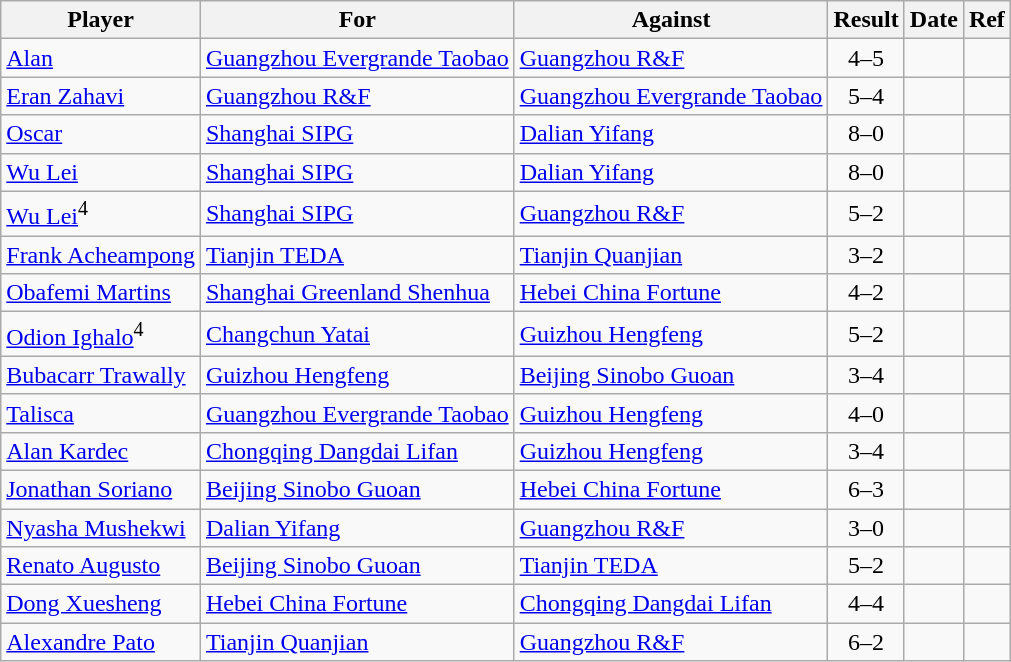<table class="wikitable">
<tr>
<th>Player</th>
<th>For</th>
<th>Against</th>
<th style="text-align:center">Result</th>
<th>Date</th>
<th>Ref</th>
</tr>
<tr>
<td> <a href='#'>Alan</a></td>
<td><a href='#'>Guangzhou Evergrande Taobao</a></td>
<td><a href='#'>Guangzhou R&F</a></td>
<td align="center">4–5</td>
<td></td>
<td></td>
</tr>
<tr>
<td> <a href='#'>Eran Zahavi</a></td>
<td><a href='#'>Guangzhou R&F</a></td>
<td><a href='#'>Guangzhou Evergrande Taobao</a></td>
<td align="center">5–4</td>
<td></td>
<td></td>
</tr>
<tr>
<td> <a href='#'>Oscar</a></td>
<td><a href='#'>Shanghai SIPG</a></td>
<td><a href='#'>Dalian Yifang</a></td>
<td align="center">8–0</td>
<td></td>
<td></td>
</tr>
<tr>
<td> <a href='#'>Wu Lei</a></td>
<td><a href='#'>Shanghai SIPG</a></td>
<td><a href='#'>Dalian Yifang</a></td>
<td align="center">8–0</td>
<td></td>
<td></td>
</tr>
<tr>
<td> <a href='#'>Wu Lei</a><sup>4</sup></td>
<td><a href='#'>Shanghai SIPG</a></td>
<td><a href='#'>Guangzhou R&F</a></td>
<td align="center">5–2</td>
<td></td>
<td></td>
</tr>
<tr>
<td> <a href='#'>Frank Acheampong</a></td>
<td><a href='#'>Tianjin TEDA</a></td>
<td><a href='#'>Tianjin Quanjian</a></td>
<td align="center">3–2</td>
<td></td>
<td></td>
</tr>
<tr>
<td> <a href='#'>Obafemi Martins</a></td>
<td><a href='#'>Shanghai Greenland Shenhua</a></td>
<td><a href='#'>Hebei China Fortune</a></td>
<td align="center">4–2</td>
<td></td>
<td></td>
</tr>
<tr>
<td> <a href='#'>Odion Ighalo</a><sup>4</sup></td>
<td><a href='#'>Changchun Yatai</a></td>
<td><a href='#'>Guizhou Hengfeng</a></td>
<td align="center">5–2</td>
<td></td>
<td></td>
</tr>
<tr>
<td> <a href='#'>Bubacarr Trawally</a></td>
<td><a href='#'>Guizhou Hengfeng</a></td>
<td><a href='#'>Beijing Sinobo Guoan</a></td>
<td align="center">3–4</td>
<td></td>
<td></td>
</tr>
<tr>
<td> <a href='#'>Talisca</a></td>
<td><a href='#'>Guangzhou Evergrande Taobao</a></td>
<td><a href='#'>Guizhou Hengfeng</a></td>
<td align="center">4–0</td>
<td></td>
<td></td>
</tr>
<tr>
<td> <a href='#'>Alan Kardec</a></td>
<td><a href='#'>Chongqing Dangdai Lifan</a></td>
<td><a href='#'>Guizhou Hengfeng</a></td>
<td align="center">3–4</td>
<td></td>
<td></td>
</tr>
<tr>
<td> <a href='#'>Jonathan Soriano</a></td>
<td><a href='#'>Beijing Sinobo Guoan</a></td>
<td><a href='#'>Hebei China Fortune</a></td>
<td align="center">6–3</td>
<td></td>
<td></td>
</tr>
<tr>
<td> <a href='#'>Nyasha Mushekwi</a></td>
<td><a href='#'>Dalian Yifang</a></td>
<td><a href='#'>Guangzhou R&F</a></td>
<td align="center">3–0</td>
<td></td>
<td></td>
</tr>
<tr>
<td> <a href='#'>Renato Augusto</a></td>
<td><a href='#'>Beijing Sinobo Guoan</a></td>
<td><a href='#'>Tianjin TEDA</a></td>
<td align="center">5–2</td>
<td></td>
<td></td>
</tr>
<tr>
<td> <a href='#'>Dong Xuesheng</a></td>
<td><a href='#'>Hebei China Fortune</a></td>
<td><a href='#'>Chongqing Dangdai Lifan</a></td>
<td align="center">4–4</td>
<td></td>
<td></td>
</tr>
<tr>
<td> <a href='#'>Alexandre Pato</a></td>
<td><a href='#'>Tianjin Quanjian</a></td>
<td><a href='#'>Guangzhou R&F</a></td>
<td align="center">6–2</td>
<td></td>
<td></td>
</tr>
</table>
